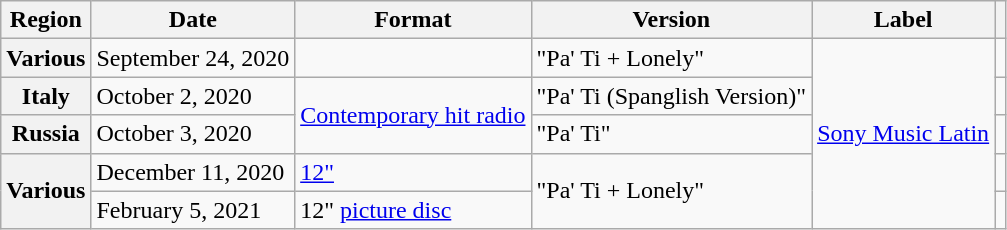<table class="wikitable plainrowheaders">
<tr>
<th scope="col">Region</th>
<th scope="col">Date</th>
<th scope="col">Format</th>
<th scope="col">Version</th>
<th scope="col">Label</th>
<th scope="col"></th>
</tr>
<tr>
<th scope="row">Various</th>
<td>September 24, 2020</td>
<td></td>
<td>"Pa' Ti + Lonely"</td>
<td rowspan="5"><a href='#'>Sony Music Latin</a></td>
<td></td>
</tr>
<tr>
<th scope="row">Italy</th>
<td>October 2, 2020</td>
<td rowspan="2"><a href='#'>Contemporary hit radio</a></td>
<td>"Pa' Ti (Spanglish Version)"</td>
<td></td>
</tr>
<tr>
<th scope="row">Russia</th>
<td>October 3, 2020</td>
<td>"Pa' Ti"</td>
<td></td>
</tr>
<tr>
<th scope="row" rowspan="2">Various</th>
<td>December 11, 2020</td>
<td><a href='#'>12"</a></td>
<td rowspan="2">"Pa' Ti + Lonely"</td>
<td></td>
</tr>
<tr>
<td>February 5, 2021</td>
<td>12" <a href='#'>picture disc</a></td>
<td></td>
</tr>
</table>
